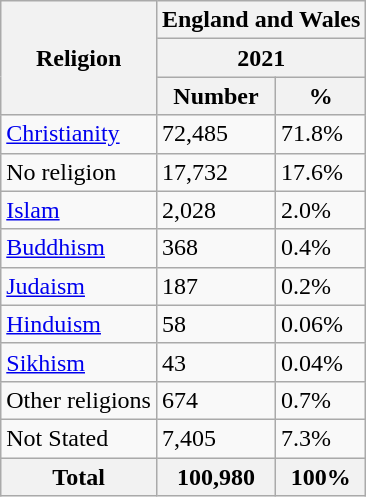<table class="wikitable">
<tr>
<th rowspan="3">Religion</th>
<th colspan="4">England and Wales</th>
</tr>
<tr>
<th colspan="2">2021</th>
</tr>
<tr>
<th>Number</th>
<th>%</th>
</tr>
<tr>
<td> <a href='#'>Christianity</a></td>
<td>72,485</td>
<td>71.8%</td>
</tr>
<tr>
<td>No religion</td>
<td>17,732</td>
<td>17.6%</td>
</tr>
<tr>
<td> <a href='#'>Islam</a></td>
<td>2,028</td>
<td>2.0%</td>
</tr>
<tr>
<td> <a href='#'>Buddhism</a></td>
<td>368</td>
<td>0.4%</td>
</tr>
<tr>
<td> <a href='#'>Judaism</a></td>
<td>187</td>
<td>0.2%</td>
</tr>
<tr>
<td> <a href='#'>Hinduism</a></td>
<td>58</td>
<td>0.06%</td>
</tr>
<tr>
<td> <a href='#'>Sikhism</a></td>
<td>43</td>
<td>0.04%</td>
</tr>
<tr>
<td>Other religions</td>
<td>674</td>
<td>0.7%</td>
</tr>
<tr>
<td>Not Stated</td>
<td>7,405</td>
<td>7.3%</td>
</tr>
<tr>
<th>Total</th>
<th>100,980</th>
<th>100%</th>
</tr>
</table>
